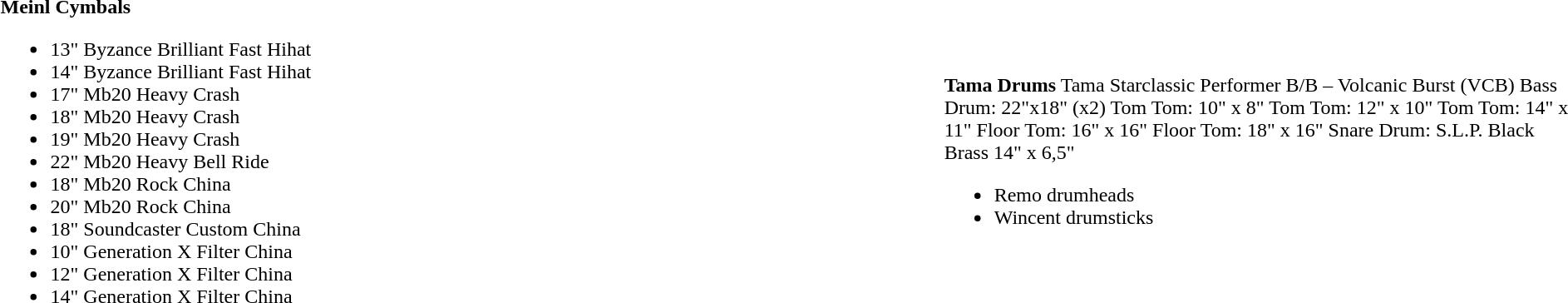<table>
<tr>
<td style="width:60%;"><br><strong>Meinl Cymbals</strong><ul><li>13" Byzance Brilliant Fast Hihat</li><li>14" Byzance Brilliant Fast Hihat</li><li>17" Mb20 Heavy Crash</li><li>18" Mb20 Heavy Crash</li><li>19" Mb20 Heavy Crash</li><li>22" Mb20 Heavy Bell Ride</li><li>18" Mb20 Rock China</li><li>20" Mb20 Rock China</li><li>18" Soundcaster Custom China</li><li>10" Generation X Filter China</li><li>12" Generation X Filter China</li><li>14" Generation X Filter China</li></ul></td>
<td style="width:40%;"><br><strong>Tama Drums</strong>
Tama Starclassic Performer B/B – Volcanic Burst (VCB)
Bass Drum: 22"x18" (x2)
Tom Tom: 10" x 8"
Tom Tom: 12" x 10"
Tom Tom: 14" x 11"
Floor Tom: 16" x 16"
Floor Tom: 18" x 16"
Snare Drum: S.L.P. Black Brass 14" x 6,5"
<ul><li>Remo drumheads</li><li>Wincent drumsticks</li></ul></td>
</tr>
</table>
